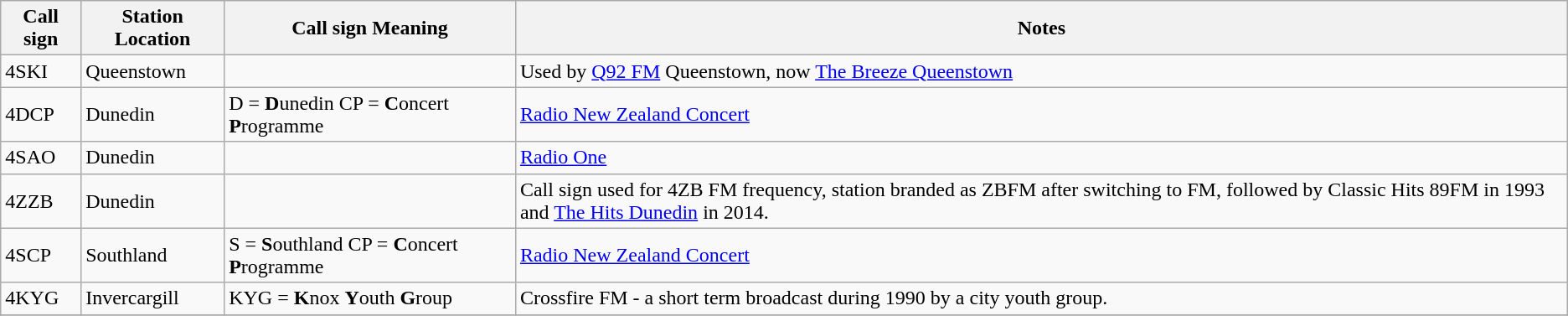<table class="wikitable">
<tr>
<th>Call sign</th>
<th>Station Location</th>
<th>Call sign Meaning</th>
<th>Notes</th>
</tr>
<tr>
<td>4SKI</td>
<td>Queenstown</td>
<td></td>
<td>Used by <a href='#'>Q92 FM</a> Queenstown, now <a href='#'>The Breeze Queenstown</a></td>
</tr>
<tr>
<td>4DCP</td>
<td>Dunedin</td>
<td>D = <strong>D</strong>unedin CP = <strong>C</strong>oncert <strong>P</strong>rogramme</td>
<td><a href='#'>Radio New Zealand Concert</a></td>
</tr>
<tr>
<td>4SAO</td>
<td>Dunedin</td>
<td></td>
<td><a href='#'>Radio One</a></td>
</tr>
<tr>
<td>4ZZB</td>
<td>Dunedin</td>
<td></td>
<td>Call sign used for 4ZB FM frequency, station branded as ZBFM after switching to FM, followed by Classic Hits 89FM in 1993 and <a href='#'>The Hits Dunedin</a> in 2014.</td>
</tr>
<tr>
<td>4SCP</td>
<td>Southland</td>
<td>S = <strong>S</strong>outhland CP = <strong>C</strong>oncert <strong>P</strong>rogramme</td>
<td><a href='#'>Radio New Zealand Concert</a></td>
</tr>
<tr>
<td>4KYG</td>
<td>Invercargill</td>
<td>KYG = <strong>K</strong>nox <strong>Y</strong>outh <strong>G</strong>roup</td>
<td>Crossfire FM - a short term broadcast during 1990 by a city youth group.</td>
</tr>
<tr>
</tr>
</table>
